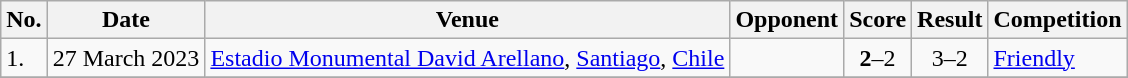<table class="wikitable">
<tr>
<th>No.</th>
<th>Date</th>
<th>Venue</th>
<th>Opponent</th>
<th>Score</th>
<th>Result</th>
<th>Competition</th>
</tr>
<tr>
<td>1.</td>
<td>27 March 2023</td>
<td><a href='#'>Estadio Monumental David Arellano</a>, <a href='#'>Santiago</a>, <a href='#'>Chile</a></td>
<td></td>
<td align=center><strong>2</strong>–2</td>
<td align=center>3–2</td>
<td><a href='#'>Friendly</a></td>
</tr>
<tr>
</tr>
</table>
